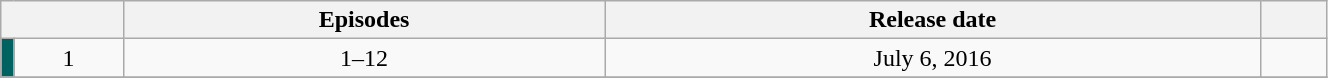<table class="wikitable" style="text-align: center; width: 70%;">
<tr>
<th colspan="2"></th>
<th>Episodes</th>
<th>Release date</th>
<th width="5%"></th>
</tr>
<tr>
<td rowspan="1" width="1%" style="background: #006161;"></td>
<td>1</td>
<td>1–12</td>
<td>July 6, 2016</td>
<td></td>
</tr>
<tr>
</tr>
</table>
